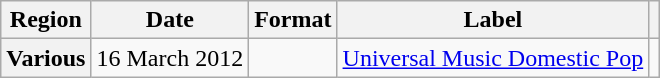<table class="wikitable plainrowheaders">
<tr>
<th scope="col">Region</th>
<th scope="col">Date</th>
<th scope="col">Format</th>
<th scope="col">Label</th>
<th scope="col"></th>
</tr>
<tr>
<th scope="row">Various</th>
<td rowspan="1">16 March 2012</td>
<td rowspan="1"></td>
<td rowspan="1"><a href='#'>Universal Music Domestic Pop</a></td>
<td align="center"></td>
</tr>
</table>
